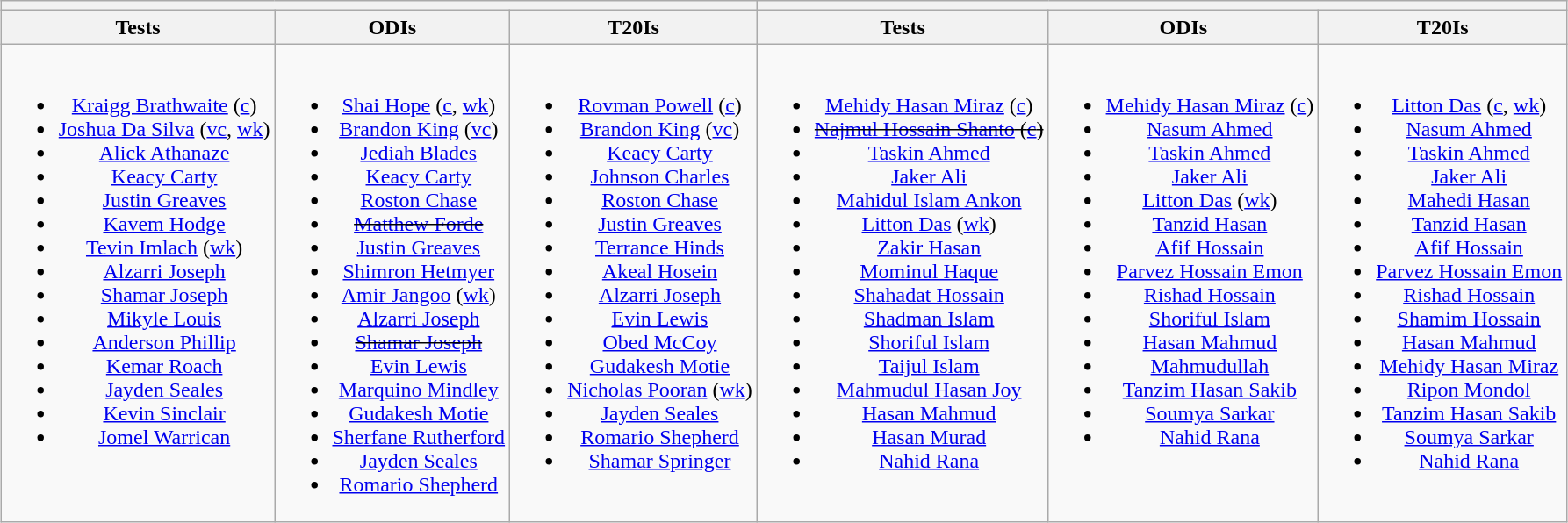<table class="wikitable" style="text-align:center;margin:auto">
<tr>
<th colspan="3"></th>
<th colspan="3"></th>
</tr>
<tr>
<th>Tests</th>
<th>ODIs</th>
<th>T20Is</th>
<th>Tests</th>
<th>ODIs</th>
<th>T20Is</th>
</tr>
<tr style="vertical-align:top">
<td><br><ul><li><a href='#'>Kraigg Brathwaite</a> (<a href='#'>c</a>)</li><li><a href='#'>Joshua Da Silva</a> (<a href='#'>vc</a>, <a href='#'>wk</a>)</li><li><a href='#'>Alick Athanaze</a></li><li><a href='#'>Keacy Carty</a></li><li><a href='#'>Justin Greaves</a></li><li><a href='#'>Kavem Hodge</a></li><li><a href='#'>Tevin Imlach</a> (<a href='#'>wk</a>)</li><li><a href='#'>Alzarri Joseph</a></li><li><a href='#'>Shamar Joseph</a></li><li><a href='#'>Mikyle Louis</a></li><li><a href='#'>Anderson Phillip</a></li><li><a href='#'>Kemar Roach</a></li><li><a href='#'>Jayden Seales</a></li><li><a href='#'>Kevin Sinclair</a></li><li><a href='#'>Jomel Warrican</a></li></ul></td>
<td><br><ul><li><a href='#'>Shai Hope</a> (<a href='#'>c</a>, <a href='#'>wk</a>)</li><li><a href='#'>Brandon King</a> (<a href='#'>vc</a>)</li><li><a href='#'>Jediah Blades</a></li><li><a href='#'>Keacy Carty</a></li><li><a href='#'>Roston Chase</a></li><li><s><a href='#'>Matthew Forde</a></s></li><li><a href='#'>Justin Greaves</a></li><li><a href='#'>Shimron Hetmyer</a></li><li><a href='#'>Amir Jangoo</a> (<a href='#'>wk</a>)</li><li><a href='#'>Alzarri Joseph</a></li><li><s><a href='#'>Shamar Joseph</a></s></li><li><a href='#'>Evin Lewis</a></li><li><a href='#'>Marquino Mindley</a></li><li><a href='#'>Gudakesh Motie</a></li><li><a href='#'>Sherfane Rutherford</a></li><li><a href='#'>Jayden Seales</a></li><li><a href='#'>Romario Shepherd</a></li></ul></td>
<td><br><ul><li><a href='#'>Rovman Powell</a> (<a href='#'>c</a>)</li><li><a href='#'>Brandon King</a> (<a href='#'>vc</a>)</li><li><a href='#'>Keacy Carty</a></li><li><a href='#'>Johnson Charles</a></li><li><a href='#'>Roston Chase</a></li><li><a href='#'>Justin Greaves</a></li><li><a href='#'>Terrance Hinds</a></li><li><a href='#'>Akeal Hosein</a></li><li><a href='#'>Alzarri Joseph</a></li><li><a href='#'>Evin Lewis</a></li><li><a href='#'>Obed McCoy</a></li><li><a href='#'>Gudakesh Motie</a></li><li><a href='#'>Nicholas Pooran</a> (<a href='#'>wk</a>)</li><li><a href='#'>Jayden Seales</a></li><li><a href='#'>Romario Shepherd</a></li><li><a href='#'>Shamar Springer</a></li></ul></td>
<td><br><ul><li><a href='#'>Mehidy Hasan Miraz</a> (<a href='#'>c</a>)</li><li><s><a href='#'>Najmul Hossain Shanto</a> (<a href='#'>c</a>)</s></li><li><a href='#'>Taskin Ahmed</a></li><li><a href='#'>Jaker Ali</a></li><li><a href='#'>Mahidul Islam Ankon</a></li><li><a href='#'>Litton Das</a> (<a href='#'>wk</a>)</li><li><a href='#'>Zakir Hasan</a></li><li><a href='#'>Mominul Haque</a></li><li><a href='#'>Shahadat Hossain</a></li><li><a href='#'>Shadman Islam</a></li><li><a href='#'>Shoriful Islam</a></li><li><a href='#'>Taijul Islam</a></li><li><a href='#'>Mahmudul Hasan Joy</a></li><li><a href='#'>Hasan Mahmud</a></li><li><a href='#'>Hasan Murad</a></li><li><a href='#'>Nahid Rana</a></li></ul></td>
<td><br><ul><li><a href='#'>Mehidy Hasan Miraz</a> (<a href='#'>c</a>)</li><li><a href='#'>Nasum Ahmed</a></li><li><a href='#'>Taskin Ahmed</a></li><li><a href='#'>Jaker Ali</a></li><li><a href='#'>Litton Das</a> (<a href='#'>wk</a>)</li><li><a href='#'>Tanzid Hasan</a></li><li><a href='#'>Afif Hossain</a></li><li><a href='#'>Parvez Hossain Emon</a></li><li><a href='#'>Rishad Hossain</a></li><li><a href='#'>Shoriful Islam</a></li><li><a href='#'>Hasan Mahmud</a></li><li><a href='#'>Mahmudullah</a></li><li><a href='#'>Tanzim Hasan Sakib</a></li><li><a href='#'>Soumya Sarkar</a></li><li><a href='#'>Nahid Rana</a></li></ul></td>
<td><br><ul><li><a href='#'>Litton Das</a> (<a href='#'>c</a>, <a href='#'>wk</a>)</li><li><a href='#'>Nasum Ahmed</a></li><li><a href='#'>Taskin Ahmed</a></li><li><a href='#'>Jaker Ali</a></li><li><a href='#'>Mahedi Hasan</a></li><li><a href='#'>Tanzid Hasan</a></li><li><a href='#'>Afif Hossain</a></li><li><a href='#'>Parvez Hossain Emon</a></li><li><a href='#'>Rishad Hossain</a></li><li><a href='#'>Shamim Hossain</a></li><li><a href='#'>Hasan Mahmud</a></li><li><a href='#'>Mehidy Hasan Miraz</a></li><li><a href='#'>Ripon Mondol</a></li><li><a href='#'>Tanzim Hasan Sakib</a></li><li><a href='#'>Soumya Sarkar</a></li><li><a href='#'>Nahid Rana</a></li></ul></td>
</tr>
</table>
